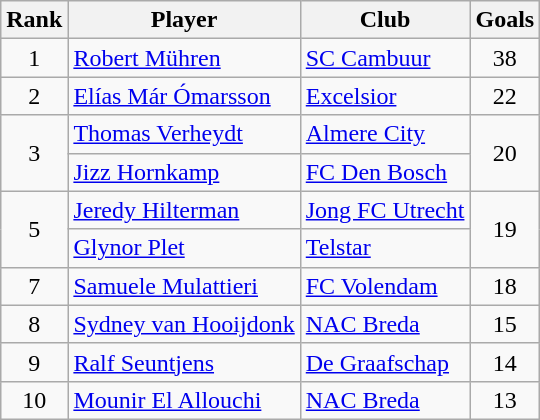<table class="wikitable" style="text-align:center;">
<tr>
<th>Rank</th>
<th>Player</th>
<th>Club</th>
<th>Goals</th>
</tr>
<tr>
<td>1</td>
<td align="left"> <a href='#'>Robert Mühren</a></td>
<td align="left"><a href='#'>SC Cambuur</a></td>
<td>38</td>
</tr>
<tr>
<td>2</td>
<td align="left"> <a href='#'>Elías Már Ómarsson</a></td>
<td align="left"><a href='#'>Excelsior</a></td>
<td>22</td>
</tr>
<tr>
<td rowspan="2">3</td>
<td align="left"> <a href='#'>Thomas Verheydt</a></td>
<td align="left"><a href='#'>Almere City</a></td>
<td rowspan="2">20</td>
</tr>
<tr>
<td align="left"> <a href='#'>Jizz Hornkamp</a></td>
<td align="left"><a href='#'>FC Den Bosch</a></td>
</tr>
<tr>
<td rowspan="2">5</td>
<td align="left"> <a href='#'>Jeredy Hilterman</a></td>
<td align="left"><a href='#'>Jong FC Utrecht</a></td>
<td rowspan="2">19</td>
</tr>
<tr>
<td align="left"> <a href='#'>Glynor Plet</a></td>
<td align="left"><a href='#'>Telstar</a></td>
</tr>
<tr>
<td>7</td>
<td align="left"> <a href='#'>Samuele Mulattieri</a></td>
<td align="left"><a href='#'>FC Volendam</a></td>
<td>18</td>
</tr>
<tr>
<td>8</td>
<td align="left"> <a href='#'>Sydney van Hooijdonk</a></td>
<td align="left"><a href='#'>NAC Breda</a></td>
<td>15</td>
</tr>
<tr>
<td>9</td>
<td align="left"> <a href='#'>Ralf Seuntjens</a></td>
<td align="left"><a href='#'>De Graafschap</a></td>
<td>14</td>
</tr>
<tr>
<td>10</td>
<td align="left"> <a href='#'>Mounir El Allouchi</a></td>
<td align="left"><a href='#'>NAC Breda</a></td>
<td>13</td>
</tr>
</table>
